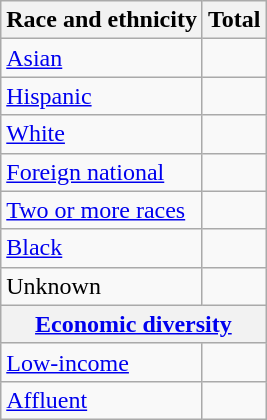<table class="wikitable floatright sortable collapsible"; text-align:right; font-size:80%;">
<tr>
<th>Race and ethnicity</th>
<th colspan="2" data-sort-type=number>Total</th>
</tr>
<tr>
<td><a href='#'>Asian</a></td>
<td align=right></td>
</tr>
<tr>
<td><a href='#'>Hispanic</a></td>
<td align=right></td>
</tr>
<tr>
<td><a href='#'>White</a></td>
<td align=right></td>
</tr>
<tr>
<td><a href='#'>Foreign national</a></td>
<td align=right></td>
</tr>
<tr>
<td><a href='#'>Two or more races</a></td>
<td align=right></td>
</tr>
<tr>
<td><a href='#'>Black</a></td>
<td align=right></td>
</tr>
<tr>
<td>Unknown</td>
<td align=right></td>
</tr>
<tr>
<th colspan="4" data-sort-type=number><a href='#'>Economic diversity</a></th>
</tr>
<tr>
<td><a href='#'>Low-income</a></td>
<td align=right></td>
</tr>
<tr>
<td><a href='#'>Affluent</a></td>
<td align=right></td>
</tr>
</table>
